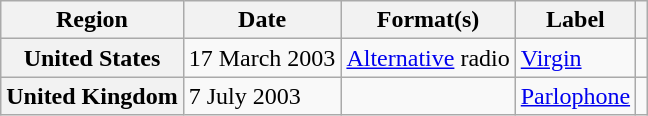<table class="wikitable plainrowheaders">
<tr>
<th scope="col">Region</th>
<th scope="col">Date</th>
<th scope="col">Format(s)</th>
<th scope="col">Label</th>
<th scope="col"></th>
</tr>
<tr>
<th scope="row">United States</th>
<td>17 March 2003</td>
<td><a href='#'>Alternative</a> radio</td>
<td><a href='#'>Virgin</a></td>
<td></td>
</tr>
<tr>
<th scope="row">United Kingdom</th>
<td rowspan="3">7 July 2003</td>
<td></td>
<td><a href='#'>Parlophone</a></td>
<td></td>
</tr>
</table>
